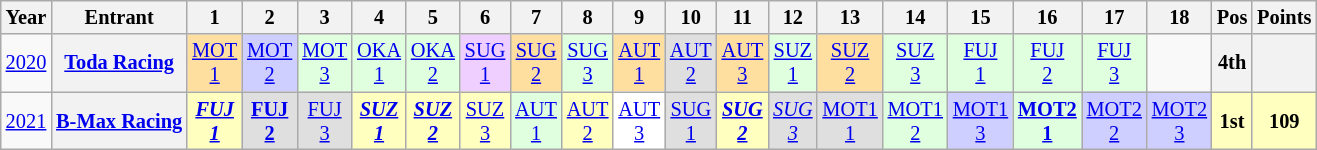<table class="wikitable" style="text-align:center; font-size:85%">
<tr>
<th>Year</th>
<th>Entrant</th>
<th>1</th>
<th>2</th>
<th>3</th>
<th>4</th>
<th>5</th>
<th>6</th>
<th>7</th>
<th>8</th>
<th>9</th>
<th>10</th>
<th>11</th>
<th>12</th>
<th>13</th>
<th>14</th>
<th>15</th>
<th>16</th>
<th>17</th>
<th>18</th>
<th>Pos</th>
<th>Points</th>
</tr>
<tr>
<td><a href='#'>2020</a></td>
<th nowrap><a href='#'>Toda Racing</a></th>
<td style="background:#FFDF9F;"><a href='#'>MOT<br>1</a><br></td>
<td style="background:#CFCFFF;"><a href='#'>MOT<br>2</a><br></td>
<td style="background:#DFFFDF;"><a href='#'>MOT<br>3</a><br></td>
<td style="background:#DFFFDF;"><a href='#'>OKA<br>1</a><br></td>
<td style="background:#DFFFDF;"><a href='#'>OKA<br>2</a><br></td>
<td style="background:#EFCFFF;"><a href='#'>SUG<br>1</a><br></td>
<td style="background:#FFDF9F;"><a href='#'>SUG<br>2</a><br></td>
<td style="background:#DFFFDF;"><a href='#'>SUG<br>3</a><br></td>
<td style="background:#FFDF9F;"><a href='#'>AUT<br>1</a><br></td>
<td style="background:#DFDFDF;"><a href='#'>AUT<br>2</a><br></td>
<td style="background:#FFDF9F;"><a href='#'>AUT<br>3</a><br></td>
<td style="background:#DFFFDF;"><a href='#'>SUZ<br>1</a><br></td>
<td style="background:#FFDF9F;"><a href='#'>SUZ<br>2</a><br></td>
<td style="background:#DFFFDF;"><a href='#'>SUZ<br>3</a><br></td>
<td style="background:#DFFFDF;"><a href='#'>FUJ<br>1</a><br></td>
<td style="background:#DFFFDF;"><a href='#'>FUJ<br>2</a><br></td>
<td style="background:#DFFFDF;"><a href='#'>FUJ<br>3</a><br></td>
<td></td>
<th>4th</th>
<th></th>
</tr>
<tr>
<td><a href='#'>2021</a></td>
<th nowrap><a href='#'>B-Max Racing</a></th>
<td style="background:#FFFFBF;"><strong><em><a href='#'>FUJ<br>1</a></em></strong><br></td>
<td style="background:#DFDFDF;"><strong><a href='#'>FUJ<br>2</a></strong><br></td>
<td style="background:#DFDFDF;"><a href='#'>FUJ<br>3</a><br></td>
<td style="background:#FFFFBF;"><strong><em><a href='#'>SUZ<br>1</a></em></strong><br></td>
<td style="background:#FFFFBF;"><strong><em><a href='#'>SUZ<br>2</a></em></strong><br></td>
<td style="background:#FFFFBF;"><a href='#'>SUZ<br>3</a><br></td>
<td style="background:#DFFFDF;"><a href='#'>AUT<br>1</a><br></td>
<td style="background:#FFFFBF;"><a href='#'>AUT<br>2</a><br></td>
<td style="background:#FFFFFF;"><a href='#'>AUT<br>3</a><br></td>
<td style="background:#DFDFDF;"><a href='#'>SUG<br>1</a><br></td>
<td style="background:#FFFFBF;"><strong><em><a href='#'>SUG<br>2</a></em></strong><br></td>
<td style="background:#DFDFDF;"><em><a href='#'>SUG<br>3</a></em><br></td>
<td style="background:#DFDFDF;"><a href='#'>MOT1<br>1</a><br></td>
<td style="background:#DFFFDF;"><a href='#'>MOT1<br>2</a><br></td>
<td style="background:#CFCFFF;"><a href='#'>MOT1<br>3</a><br></td>
<td style="background:#DFFFDF;"><strong><a href='#'>MOT2<br>1</a></strong><br></td>
<td style="background:#CFCFFF;"><a href='#'>MOT2<br>2</a><br></td>
<td style="background:#CFCFFF;"><a href='#'>MOT2<br>3</a><br></td>
<th style="background:#FFFFBF;">1st</th>
<th style="background:#FFFFBF;">109</th>
</tr>
</table>
